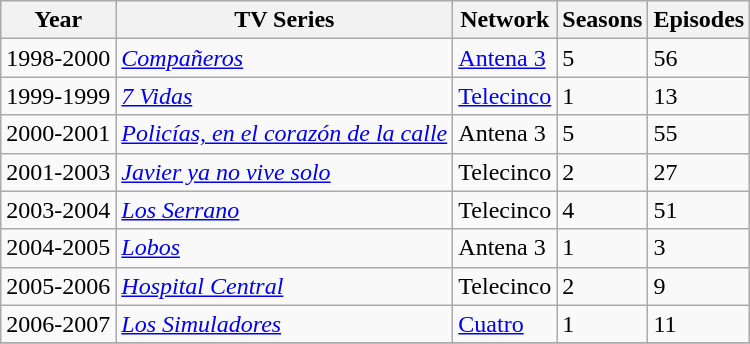<table class="wikitable">
<tr>
<th>Year</th>
<th>TV Series</th>
<th>Network</th>
<th>Seasons</th>
<th>Episodes</th>
</tr>
<tr>
<td>1998-2000</td>
<td><em><a href='#'>Compañeros</a></em></td>
<td><a href='#'>Antena 3</a></td>
<td>5</td>
<td>56</td>
</tr>
<tr>
<td>1999-1999</td>
<td><em><a href='#'>7 Vidas</a></em></td>
<td><a href='#'>Telecinco</a></td>
<td>1</td>
<td>13</td>
</tr>
<tr>
<td>2000-2001</td>
<td><em><a href='#'>Policías, en el corazón de la calle</a></em></td>
<td>Antena 3</td>
<td>5</td>
<td>55</td>
</tr>
<tr>
<td>2001-2003</td>
<td><em><a href='#'>Javier ya no vive solo</a></em></td>
<td>Telecinco</td>
<td>2</td>
<td>27</td>
</tr>
<tr>
<td>2003-2004</td>
<td><em><a href='#'>Los Serrano</a></em></td>
<td>Telecinco</td>
<td>4</td>
<td>51</td>
</tr>
<tr>
<td>2004-2005</td>
<td><em><a href='#'>Lobos</a></em></td>
<td>Antena 3</td>
<td>1</td>
<td>3</td>
</tr>
<tr>
<td>2005-2006</td>
<td><em><a href='#'>Hospital Central</a></em></td>
<td>Telecinco</td>
<td>2</td>
<td>9</td>
</tr>
<tr>
<td>2006-2007</td>
<td><em><a href='#'>Los Simuladores</a></em></td>
<td><a href='#'>Cuatro</a></td>
<td>1</td>
<td>11</td>
</tr>
<tr>
</tr>
</table>
